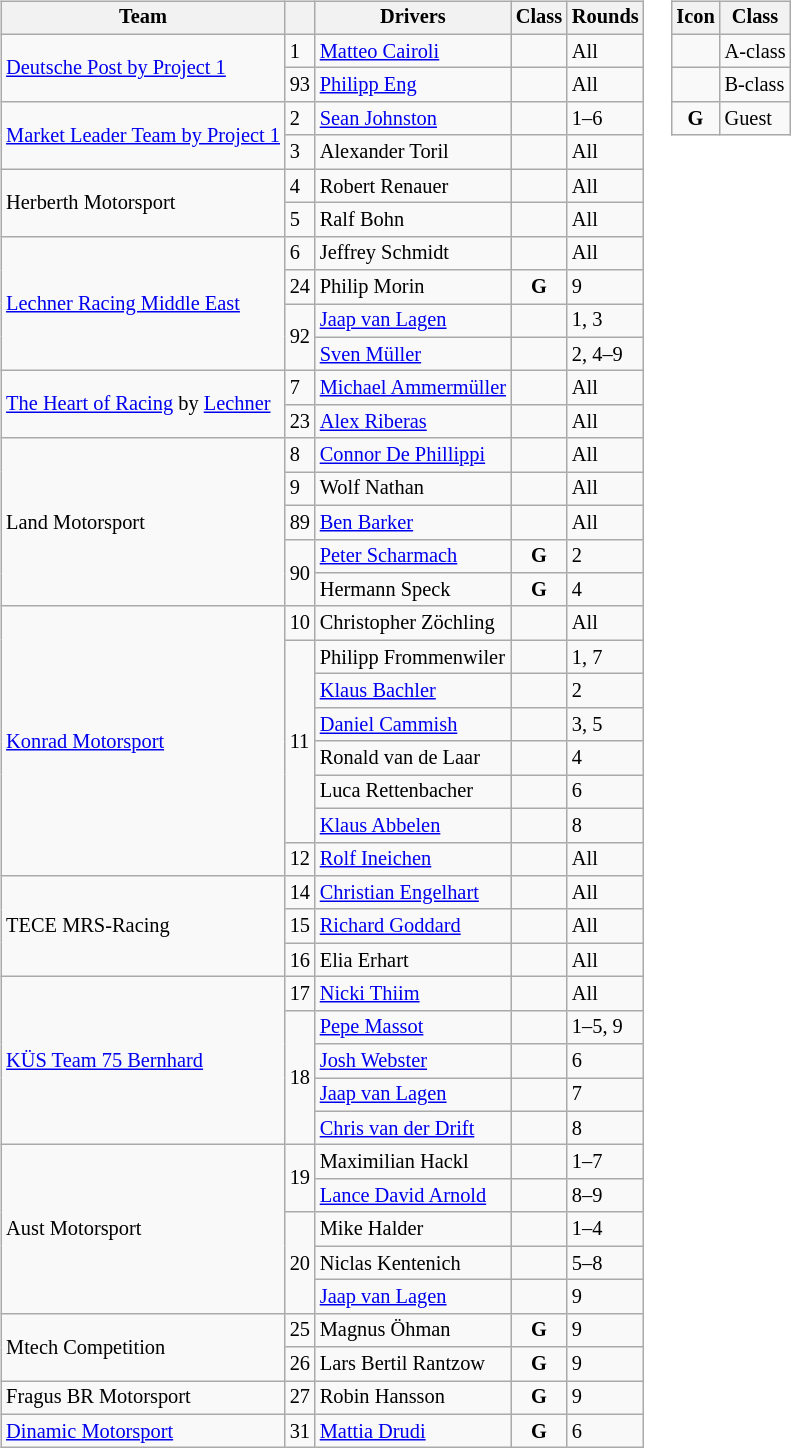<table>
<tr>
<td><br><table class="wikitable" style="font-size: 85%;">
<tr>
<th>Team</th>
<th></th>
<th>Drivers</th>
<th>Class</th>
<th>Rounds</th>
</tr>
<tr>
<td rowspan=2> <a href='#'>Deutsche Post by Project 1</a></td>
<td>1</td>
<td> <a href='#'>Matteo Cairoli</a></td>
<td align=center></td>
<td>All</td>
</tr>
<tr>
<td>93</td>
<td> <a href='#'>Philipp Eng</a></td>
<td align=center></td>
<td>All</td>
</tr>
<tr>
<td rowspan=2> <a href='#'>Market Leader Team by Project 1</a></td>
<td>2</td>
<td> <a href='#'>Sean Johnston</a></td>
<td align=center></td>
<td>1–6</td>
</tr>
<tr>
<td>3</td>
<td> Alexander Toril</td>
<td align=center></td>
<td>All</td>
</tr>
<tr>
<td rowspan=2> Herberth Motorsport</td>
<td>4</td>
<td> Robert Renauer</td>
<td align=center></td>
<td>All</td>
</tr>
<tr>
<td>5</td>
<td> Ralf Bohn</td>
<td align=center></td>
<td>All</td>
</tr>
<tr>
<td rowspan=4> <a href='#'>Lechner Racing Middle East</a></td>
<td>6</td>
<td> Jeffrey Schmidt</td>
<td align=center></td>
<td>All</td>
</tr>
<tr>
<td>24</td>
<td> Philip Morin</td>
<td align=center><strong><span>G</span></strong> </td>
<td>9</td>
</tr>
<tr>
<td rowspan=2>92</td>
<td> <a href='#'>Jaap van Lagen</a></td>
<td align=center></td>
<td>1, 3</td>
</tr>
<tr>
<td> <a href='#'>Sven Müller</a></td>
<td align=center></td>
<td>2, 4–9</td>
</tr>
<tr>
<td rowspan=2> <a href='#'>The Heart of Racing</a> by <a href='#'>Lechner</a></td>
<td>7</td>
<td> <a href='#'>Michael Ammermüller</a></td>
<td align=center></td>
<td>All</td>
</tr>
<tr>
<td>23</td>
<td> <a href='#'>Alex Riberas</a></td>
<td align=center></td>
<td>All</td>
</tr>
<tr>
<td rowspan=5> Land Motorsport</td>
<td>8</td>
<td> <a href='#'>Connor De Phillippi</a></td>
<td align=center></td>
<td>All</td>
</tr>
<tr>
<td>9</td>
<td> Wolf Nathan</td>
<td align=center></td>
<td>All</td>
</tr>
<tr>
<td>89</td>
<td> <a href='#'>Ben Barker</a></td>
<td align=center></td>
<td>All</td>
</tr>
<tr>
<td rowspan=2>90</td>
<td> <a href='#'>Peter Scharmach</a></td>
<td align=center><strong><span>G</span></strong></td>
<td>2</td>
</tr>
<tr>
<td> Hermann Speck</td>
<td align=center><strong><span>G</span></strong></td>
<td>4</td>
</tr>
<tr>
<td rowspan=8> <a href='#'>Konrad Motorsport</a></td>
<td>10</td>
<td> Christopher Zöchling</td>
<td align=center></td>
<td>All</td>
</tr>
<tr>
<td rowspan=6>11</td>
<td> Philipp Frommenwiler</td>
<td align=center></td>
<td>1, 7</td>
</tr>
<tr>
<td> <a href='#'>Klaus Bachler</a></td>
<td align=center></td>
<td>2</td>
</tr>
<tr>
<td> <a href='#'>Daniel Cammish</a></td>
<td align=center></td>
<td>3, 5</td>
</tr>
<tr>
<td> Ronald van de Laar</td>
<td align=center></td>
<td>4</td>
</tr>
<tr>
<td> Luca Rettenbacher</td>
<td align=center></td>
<td>6</td>
</tr>
<tr>
<td> <a href='#'>Klaus Abbelen</a></td>
<td align=center></td>
<td>8</td>
</tr>
<tr>
<td>12</td>
<td> <a href='#'>Rolf Ineichen</a></td>
<td align=center></td>
<td>All</td>
</tr>
<tr>
<td rowspan=3> TECE MRS-Racing</td>
<td>14</td>
<td> <a href='#'>Christian Engelhart</a></td>
<td align=center></td>
<td>All</td>
</tr>
<tr>
<td>15</td>
<td> <a href='#'>Richard Goddard</a></td>
<td align=center></td>
<td>All</td>
</tr>
<tr>
<td>16</td>
<td> Elia Erhart</td>
<td align=center></td>
<td>All</td>
</tr>
<tr>
<td rowspan=5> <a href='#'>KÜS Team 75 Bernhard</a></td>
<td>17</td>
<td> <a href='#'>Nicki Thiim</a></td>
<td align=center></td>
<td>All</td>
</tr>
<tr>
<td rowspan=4>18</td>
<td> <a href='#'>Pepe Massot</a></td>
<td align=center></td>
<td>1–5, 9</td>
</tr>
<tr>
<td> <a href='#'>Josh Webster</a></td>
<td align=center></td>
<td>6</td>
</tr>
<tr>
<td> <a href='#'>Jaap van Lagen</a></td>
<td align=center></td>
<td>7</td>
</tr>
<tr>
<td> <a href='#'>Chris van der Drift</a></td>
<td align=center></td>
<td>8</td>
</tr>
<tr>
<td rowspan=5> Aust Motorsport</td>
<td rowspan=2>19</td>
<td> Maximilian Hackl</td>
<td align=center></td>
<td>1–7</td>
</tr>
<tr>
<td> <a href='#'>Lance David Arnold</a></td>
<td align=center></td>
<td>8–9</td>
</tr>
<tr>
<td rowspan=3>20</td>
<td> Mike Halder</td>
<td align=center></td>
<td>1–4</td>
</tr>
<tr>
<td> Niclas Kentenich</td>
<td align=center></td>
<td>5–8</td>
</tr>
<tr>
<td> <a href='#'>Jaap van Lagen</a></td>
<td align=center></td>
<td>9</td>
</tr>
<tr>
<td rowspan=2> Mtech Competition</td>
<td>25</td>
<td> Magnus Öhman</td>
<td align=center><strong><span>G</span></strong> </td>
<td>9</td>
</tr>
<tr>
<td>26</td>
<td> Lars Bertil Rantzow</td>
<td align=center><strong><span>G</span></strong> </td>
<td>9</td>
</tr>
<tr>
<td> Fragus BR Motorsport</td>
<td>27</td>
<td> Robin Hansson</td>
<td align=center><strong><span>G</span></strong> </td>
<td>9</td>
</tr>
<tr>
<td> <a href='#'>Dinamic Motorsport</a></td>
<td>31</td>
<td> <a href='#'>Mattia Drudi</a></td>
<td align=center><strong><span>G</span></strong></td>
<td>6</td>
</tr>
</table>
</td>
<td valign="top"><br><table class="wikitable" style="font-size: 85%;">
<tr>
<th>Icon</th>
<th>Class</th>
</tr>
<tr>
<td align=center></td>
<td>A-class</td>
</tr>
<tr>
<td align=center></td>
<td>B-class</td>
</tr>
<tr>
<td align=center><strong><span>G</span></strong></td>
<td>Guest</td>
</tr>
</table>
</td>
</tr>
</table>
